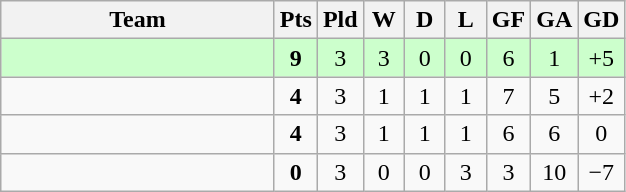<table class="wikitable" style="text-align:center;">
<tr>
<th width=175>Team</th>
<th width=20 abbr="Points">Pts</th>
<th width=20 abbr="Played">Pld</th>
<th width=20 abbr="Won">W</th>
<th width=20 abbr="Drawn">D</th>
<th width=20 abbr="Lost">L</th>
<th width=20 abbr="Goals for">GF</th>
<th width=20 abbr="Goals against">GA</th>
<th width=20 abbr="Goal difference">GD</th>
</tr>
<tr style="background:#cfc;">
<td style="text-align:left;"></td>
<td><strong>9</strong></td>
<td>3</td>
<td>3</td>
<td>0</td>
<td>0</td>
<td>6</td>
<td>1</td>
<td>+5</td>
</tr>
<tr>
<td style="text-align:left;"></td>
<td><strong>4</strong></td>
<td>3</td>
<td>1</td>
<td>1</td>
<td>1</td>
<td>7</td>
<td>5</td>
<td>+2</td>
</tr>
<tr>
<td style="text-align:left;"></td>
<td><strong>4</strong></td>
<td>3</td>
<td>1</td>
<td>1</td>
<td>1</td>
<td>6</td>
<td>6</td>
<td>0</td>
</tr>
<tr>
<td style="text-align:left;"></td>
<td><strong>0</strong></td>
<td>3</td>
<td>0</td>
<td>0</td>
<td>3</td>
<td>3</td>
<td>10</td>
<td>−7</td>
</tr>
</table>
